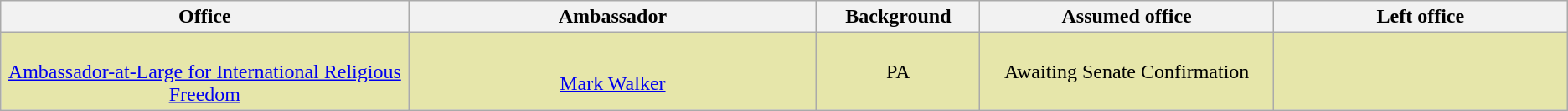<table class="wikitable sortable" style="text-align:center">
<tr>
<th style="width:25%;">Office</th>
<th style="width:25%;">Ambassador</th>
<th style="width:10%;">Background</th>
<th style="width:18%;" data-sort-="" type="date">Assumed office</th>
<th style="width:18%;" data-sort-="" type="date">Left office</th>
</tr>
<tr style="background:#e6e6aa">
<td><br><a href='#'>Ambassador-at-Large for International Religious Freedom</a></td>
<td><br><a href='#'>Mark Walker</a></td>
<td>PA</td>
<td>Awaiting Senate Confirmation</td>
<td></td>
</tr>
</table>
